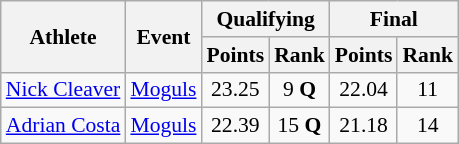<table class="wikitable" style="font-size:90%">
<tr>
<th rowspan="2">Athlete</th>
<th rowspan="2">Event</th>
<th colspan="2">Qualifying</th>
<th colspan="2">Final</th>
</tr>
<tr>
<th>Points</th>
<th>Rank</th>
<th>Points</th>
<th>Rank</th>
</tr>
<tr align="center">
<td align="left"><a href='#'>Nick Cleaver</a></td>
<td align="left"><a href='#'>Moguls</a></td>
<td>23.25</td>
<td>9 <strong>Q</strong></td>
<td>22.04</td>
<td>11</td>
</tr>
<tr align="center">
<td align="left"><a href='#'>Adrian Costa</a></td>
<td align="left"><a href='#'>Moguls</a></td>
<td>22.39</td>
<td>15 <strong>Q</strong></td>
<td>21.18</td>
<td>14</td>
</tr>
</table>
